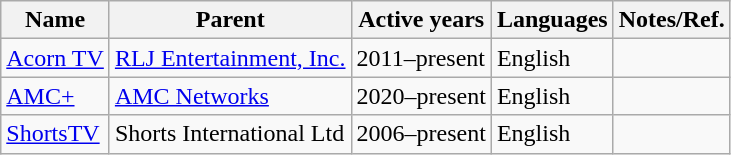<table class="wikitable sortable">
<tr>
<th data-sort-type="alphabet">Name</th>
<th>Parent</th>
<th>Active years</th>
<th>Languages</th>
<th>Notes/Ref.</th>
</tr>
<tr>
<td><a href='#'>Acorn TV</a></td>
<td><a href='#'>RLJ Entertainment, Inc.</a></td>
<td>2011–present</td>
<td>English</td>
<td></td>
</tr>
<tr>
<td><a href='#'>AMC+</a></td>
<td><a href='#'>AMC Networks</a></td>
<td>2020–present</td>
<td>English</td>
<td></td>
</tr>
<tr>
<td><a href='#'>ShortsTV</a></td>
<td>Shorts International Ltd</td>
<td>2006–present</td>
<td>English</td>
<td></td>
</tr>
</table>
